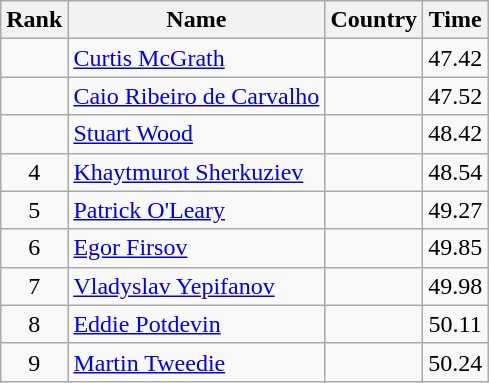<table class="wikitable" style="text-align:center">
<tr>
<th>Rank</th>
<th>Name</th>
<th>Country</th>
<th>Time</th>
</tr>
<tr>
<td></td>
<td align="left"><a href='#'>Curtis McGrath</a></td>
<td align="left"></td>
<td>47.42</td>
</tr>
<tr>
<td></td>
<td align="left"><a href='#'>Caio Ribeiro de Carvalho</a></td>
<td align="left"></td>
<td>47.52</td>
</tr>
<tr>
<td></td>
<td align="left"><a href='#'>Stuart Wood</a></td>
<td align="left"></td>
<td>48.42</td>
</tr>
<tr>
<td>4</td>
<td align="left"><a href='#'>Khaytmurot Sherkuziev</a></td>
<td align="left"></td>
<td>48.54</td>
</tr>
<tr>
<td>5</td>
<td align="left"><a href='#'>Patrick O'Leary</a></td>
<td align="left"></td>
<td>49.27</td>
</tr>
<tr>
<td>6</td>
<td align="left"><a href='#'>Egor Firsov</a></td>
<td align="left"></td>
<td>49.85</td>
</tr>
<tr>
<td>7</td>
<td align="left"><a href='#'>Vladyslav Yepifanov</a></td>
<td align="left"></td>
<td>49.98</td>
</tr>
<tr>
<td>8</td>
<td align="left"><a href='#'>Eddie Potdevin</a></td>
<td align="left"></td>
<td>50.11</td>
</tr>
<tr>
<td>9</td>
<td align="left"><a href='#'>Martin Tweedie</a></td>
<td align="left"></td>
<td>50.24</td>
</tr>
</table>
